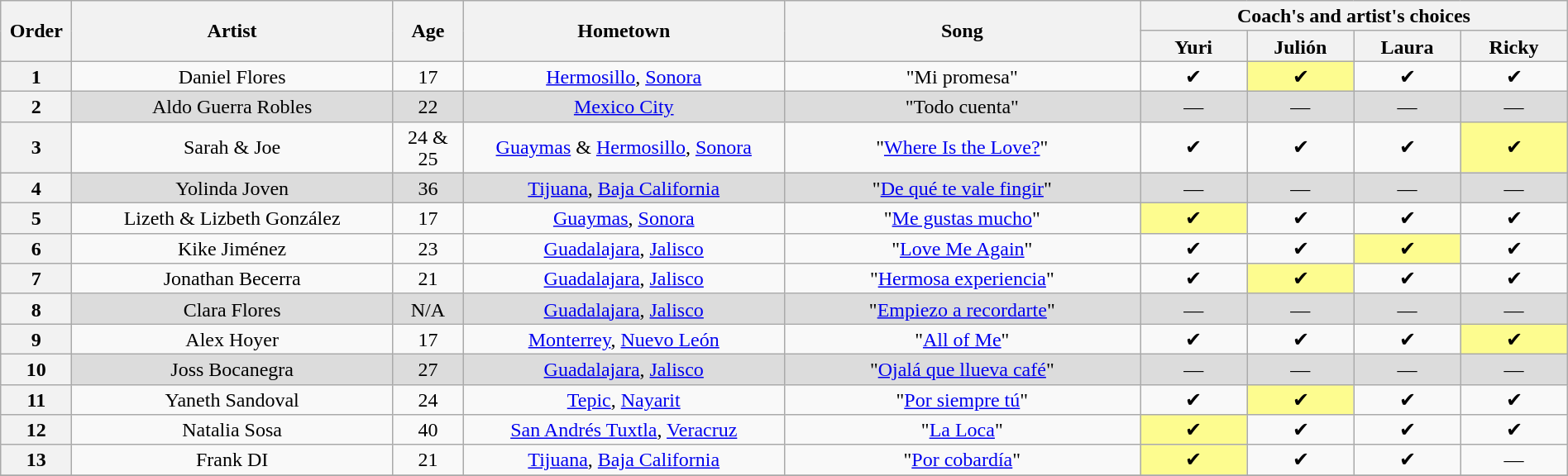<table class="wikitable" style="text-align:center; line-height:17px; width:100%">
<tr>
<th scope="col" rowspan="2" style="width:04%">Order</th>
<th scope="col" rowspan="2" style="width:18%">Artist</th>
<th scope="col" rowspan="2" style="width:04%">Age</th>
<th scope="col" rowspan="2" style="width:18%">Hometown</th>
<th scope="col" rowspan="2" style="width:20%">Song</th>
<th scope="col" colspan="4" style="width:24%">Coach's and artist's choices</th>
</tr>
<tr>
<th style="width:06%">Yuri</th>
<th style="width:06%">Julión</th>
<th style="width:06%">Laura</th>
<th style="width:06%">Ricky</th>
</tr>
<tr>
<th>1</th>
<td>Daniel Flores</td>
<td>17</td>
<td><a href='#'>Hermosillo</a>, <a href='#'>Sonora</a></td>
<td>"Mi promesa"</td>
<td>✔</td>
<td style="background:#fdfc8f">✔</td>
<td>✔</td>
<td>✔</td>
</tr>
<tr style="background:#dcdcdc;">
<th>2</th>
<td>Aldo Guerra Robles</td>
<td>22</td>
<td><a href='#'>Mexico City</a></td>
<td>"Todo cuenta"</td>
<td>—</td>
<td>—</td>
<td>—</td>
<td>—</td>
</tr>
<tr>
<th>3</th>
<td>Sarah & Joe<br></td>
<td>24 & 25</td>
<td><a href='#'>Guaymas</a> & <a href='#'>Hermosillo</a>, <a href='#'>Sonora</a></td>
<td>"<a href='#'>Where Is the Love?</a>"</td>
<td>✔</td>
<td>✔</td>
<td>✔</td>
<td style="background:#fdfc8f">✔</td>
</tr>
<tr style="background:#dcdcdc;">
<th>4</th>
<td>Yolinda Joven</td>
<td>36</td>
<td><a href='#'>Tijuana</a>, <a href='#'>Baja California</a></td>
<td>"<a href='#'>De qué te vale fingir</a>"</td>
<td>—</td>
<td>—</td>
<td>—</td>
<td>—</td>
</tr>
<tr>
<th>5</th>
<td><span>Lizeth & Lizbeth González</span></td>
<td>17</td>
<td><a href='#'>Guaymas</a>, <a href='#'>Sonora</a></td>
<td>"<a href='#'>Me gustas mucho</a>"</td>
<td style="background:#fdfc8f">✔</td>
<td>✔</td>
<td>✔</td>
<td>✔</td>
</tr>
<tr>
<th>6</th>
<td>Kike Jiménez</td>
<td>23</td>
<td><a href='#'>Guadalajara</a>, <a href='#'>Jalisco</a></td>
<td>"<a href='#'>Love Me Again</a>"</td>
<td>✔</td>
<td>✔</td>
<td style="background:#fdfc8f">✔</td>
<td>✔</td>
</tr>
<tr>
<th>7</th>
<td>Jonathan Becerra</td>
<td>21</td>
<td><a href='#'>Guadalajara</a>, <a href='#'>Jalisco</a></td>
<td>"<a href='#'>Hermosa experiencia</a>"</td>
<td>✔</td>
<td style="background:#fdfc8f">✔</td>
<td>✔</td>
<td>✔</td>
</tr>
<tr style="background:#dcdcdc;">
<th>8</th>
<td>Clara Flores</td>
<td>N/A</td>
<td><a href='#'>Guadalajara</a>, <a href='#'>Jalisco</a></td>
<td>"<a href='#'>Empiezo a recordarte</a>"</td>
<td>—</td>
<td>—</td>
<td>—</td>
<td>—</td>
</tr>
<tr>
<th>9</th>
<td>Alex Hoyer</td>
<td>17</td>
<td><a href='#'>Monterrey</a>, <a href='#'>Nuevo León</a></td>
<td>"<a href='#'>All of Me</a>"</td>
<td>✔</td>
<td>✔</td>
<td>✔</td>
<td style="background:#fdfc8f">✔</td>
</tr>
<tr style="background:#dcdcdc;">
<th>10</th>
<td>Joss Bocanegra</td>
<td>27</td>
<td><a href='#'>Guadalajara</a>, <a href='#'>Jalisco</a></td>
<td>"<a href='#'>Ojalá que llueva café</a>"</td>
<td>—</td>
<td>—</td>
<td>—</td>
<td>—</td>
</tr>
<tr>
<th>11</th>
<td>Yaneth Sandoval</td>
<td>24</td>
<td><a href='#'>Tepic</a>, <a href='#'>Nayarit</a></td>
<td>"<a href='#'>Por siempre tú</a>"</td>
<td>✔</td>
<td style="background:#fdfc8f">✔</td>
<td>✔</td>
<td>✔</td>
</tr>
<tr>
<th>12</th>
<td>Natalia Sosa</td>
<td>40</td>
<td><a href='#'>San Andrés Tuxtla</a>, <a href='#'>Veracruz</a></td>
<td>"<a href='#'>La Loca</a>"</td>
<td style="background:#fdfc8f">✔</td>
<td>✔</td>
<td>✔</td>
<td>✔</td>
</tr>
<tr>
<th>13</th>
<td>Frank DI</td>
<td>21</td>
<td><a href='#'>Tijuana</a>, <a href='#'>Baja California</a></td>
<td>"<a href='#'>Por cobardía</a>"</td>
<td style="background:#fdfc8f">✔</td>
<td>✔</td>
<td>✔</td>
<td>—</td>
</tr>
<tr>
</tr>
</table>
